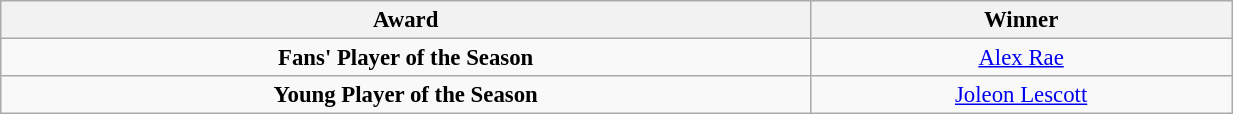<table class="wikitable" style="text-align:center; font-size:95%;width:65%; text-align:left">
<tr>
<th><strong>Award</strong></th>
<th><strong>Winner</strong></th>
</tr>
<tr>
<td style="text-align:center;"><strong>Fans' Player of the Season</strong></td>
<td style="text-align:center;"><a href='#'>Alex Rae</a></td>
</tr>
<tr style="text-align:center;">
<td><strong>Young Player of the Season</strong></td>
<td style="text-align:center;"><a href='#'>Joleon Lescott</a></td>
</tr>
</table>
